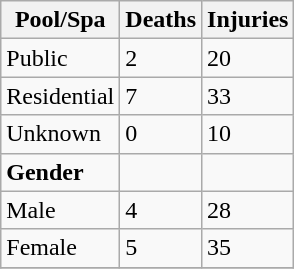<table class="wikitable" border="1">
<tr>
<th>Pool/Spa</th>
<th>Deaths</th>
<th>Injuries</th>
</tr>
<tr>
<td>Public</td>
<td>2</td>
<td>20</td>
</tr>
<tr>
<td>Residential</td>
<td>7</td>
<td>33</td>
</tr>
<tr>
<td>Unknown</td>
<td>0</td>
<td>10</td>
</tr>
<tr>
<td><strong>Gender</strong></td>
<td></td>
<td></td>
</tr>
<tr>
<td>Male</td>
<td>4</td>
<td>28</td>
</tr>
<tr>
<td>Female</td>
<td>5</td>
<td>35</td>
</tr>
<tr>
</tr>
</table>
